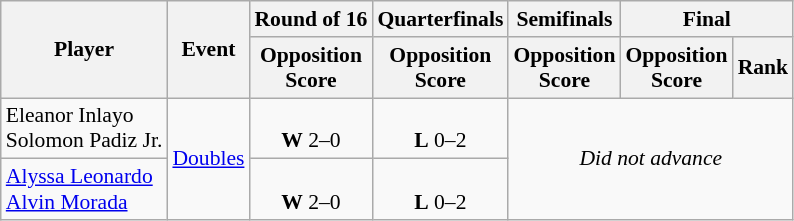<table class="wikitable" style="font-size:90%">
<tr>
<th rowspan=2>Player</th>
<th rowspan=2>Event</th>
<th>Round of 16</th>
<th>Quarterfinals</th>
<th>Semifinals</th>
<th colspan=2>Final</th>
</tr>
<tr style="font-size:95">
<th>Opposition<br>Score</th>
<th>Opposition<br>Score</th>
<th>Opposition<br>Score</th>
<th>Opposition<br>Score</th>
<th>Rank</th>
</tr>
<tr align=center>
<td align=left>Eleanor Inlayo<br>Solomon Padiz Jr.</td>
<td align=left rowspan=2><a href='#'>Doubles</a></td>
<td><br><strong>W</strong> 2–0</td>
<td><br><strong>L</strong> 0–2</td>
<td colspan=3 rowspan=2><em>Did not advance</em></td>
</tr>
<tr align=center>
<td align=left><a href='#'>Alyssa Leonardo</a><br><a href='#'>Alvin Morada</a></td>
<td><br><strong>W</strong> 2–0</td>
<td><br><strong>L</strong> 0–2</td>
</tr>
</table>
